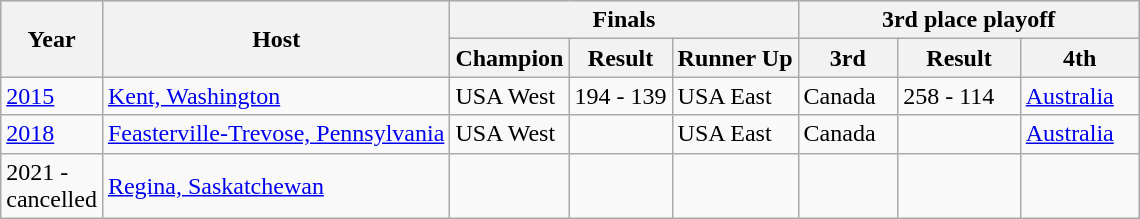<table class="wikitable">
<tr align=left style="background:#dfdfdf;">
<th width=30 rowspan=2>Year</th>
<th width=nowrap rowspan=2>Host</th>
<th width=220 colspan=3>Finals</th>
<th width=220 colspan=3>3rd place playoff</th>
</tr>
<tr>
<th>Champion</th>
<th>Result</th>
<th>Runner Up</th>
<th>3rd</th>
<th>Result</th>
<th>4th</th>
</tr>
<tr>
<td><a href='#'>2015</a></td>
<td> <a href='#'>Kent, Washington</a></td>
<td> USA West</td>
<td>194 - 139</td>
<td> USA East</td>
<td> Canada</td>
<td>258 - 114</td>
<td> <a href='#'>Australia</a></td>
</tr>
<tr>
<td><a href='#'>2018</a></td>
<td> <a href='#'>Feasterville-Trevose, Pennsylvania</a></td>
<td> USA West</td>
<td></td>
<td> USA East</td>
<td> Canada</td>
<td></td>
<td> <a href='#'>Australia</a></td>
</tr>
<tr>
<td>2021 - cancelled</td>
<td> <a href='#'>Regina, Saskatchewan</a></td>
<td></td>
<td></td>
<td></td>
<td></td>
<td></td>
<td></td>
</tr>
</table>
